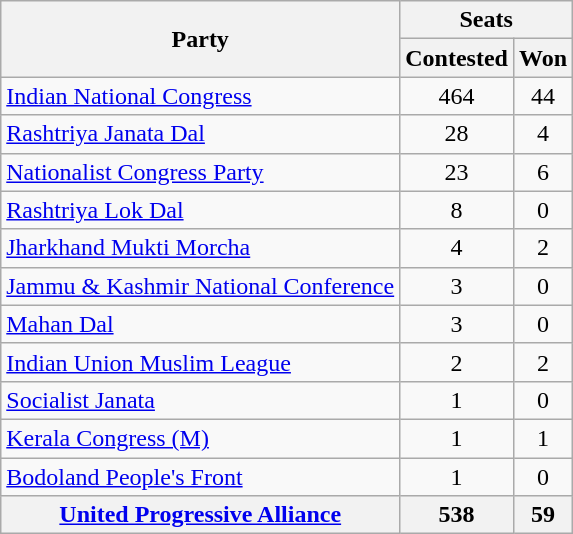<table class="wikitable floatright sortable">
<tr>
<th Rowspan=2>Party</th>
<th Colspan=2>Seats</th>
</tr>
<tr>
<th>Contested</th>
<th>Won</th>
</tr>
<tr>
<td><a href='#'>Indian National Congress</a></td>
<td align=center>464</td>
<td align=center>44</td>
</tr>
<tr>
<td><a href='#'>Rashtriya Janata Dal</a></td>
<td align=center>28</td>
<td align=center>4</td>
</tr>
<tr>
<td><a href='#'>Nationalist Congress Party</a></td>
<td align=center>23</td>
<td align=center>6</td>
</tr>
<tr>
<td><a href='#'>Rashtriya Lok Dal</a></td>
<td align=center>8</td>
<td align=center>0</td>
</tr>
<tr>
<td><a href='#'>Jharkhand Mukti Morcha</a></td>
<td align=center>4</td>
<td align=center>2</td>
</tr>
<tr>
<td><a href='#'>Jammu & Kashmir National Conference</a></td>
<td align=center>3</td>
<td align=center>0</td>
</tr>
<tr>
<td><a href='#'>Mahan Dal</a></td>
<td align=center>3</td>
<td align=center>0</td>
</tr>
<tr>
<td><a href='#'>Indian Union Muslim League</a></td>
<td align=center>2</td>
<td align=center>2</td>
</tr>
<tr>
<td><a href='#'>Socialist Janata</a></td>
<td align=center>1</td>
<td align=center>0</td>
</tr>
<tr>
<td><a href='#'>Kerala Congress (M)</a></td>
<td align=center>1</td>
<td align=center>1</td>
</tr>
<tr>
<td><a href='#'>Bodoland People's Front</a></td>
<td align=center>1</td>
<td align=center>0</td>
</tr>
<tr>
<th><a href='#'>United Progressive Alliance</a></th>
<th>538</th>
<th>59</th>
</tr>
</table>
